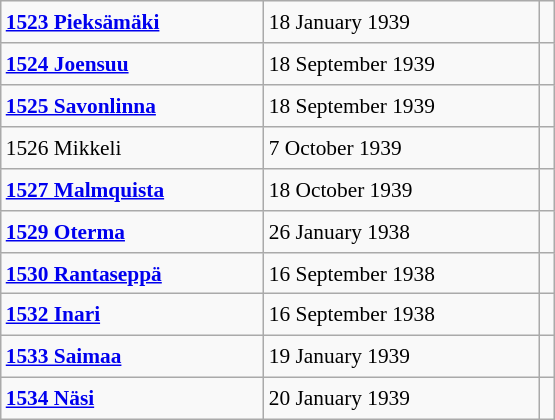<table class="wikitable" style="font-size: 89%; float: left; width: 26em; margin-right: 1em; height: 280px">
<tr>
<td><strong><a href='#'>1523 Pieksämäki</a></strong></td>
<td>18 January 1939</td>
<td></td>
</tr>
<tr>
<td><strong><a href='#'>1524 Joensuu</a></strong></td>
<td>18 September 1939</td>
<td></td>
</tr>
<tr>
<td><strong><a href='#'>1525 Savonlinna</a></strong></td>
<td>18 September 1939</td>
<td></td>
</tr>
<tr>
<td>1526 Mikkeli</td>
<td>7 October 1939</td>
<td></td>
</tr>
<tr>
<td><strong><a href='#'>1527 Malmquista</a></strong></td>
<td>18 October 1939</td>
<td></td>
</tr>
<tr>
<td><strong><a href='#'>1529 Oterma</a></strong></td>
<td>26 January 1938</td>
<td></td>
</tr>
<tr>
<td><strong><a href='#'>1530 Rantaseppä</a></strong></td>
<td>16 September 1938</td>
<td></td>
</tr>
<tr>
<td><strong><a href='#'>1532 Inari</a></strong></td>
<td>16 September 1938</td>
<td></td>
</tr>
<tr>
<td><strong><a href='#'>1533 Saimaa</a></strong></td>
<td>19 January 1939</td>
<td></td>
</tr>
<tr>
<td><strong><a href='#'>1534 Näsi</a></strong></td>
<td>20 January 1939</td>
<td></td>
</tr>
</table>
